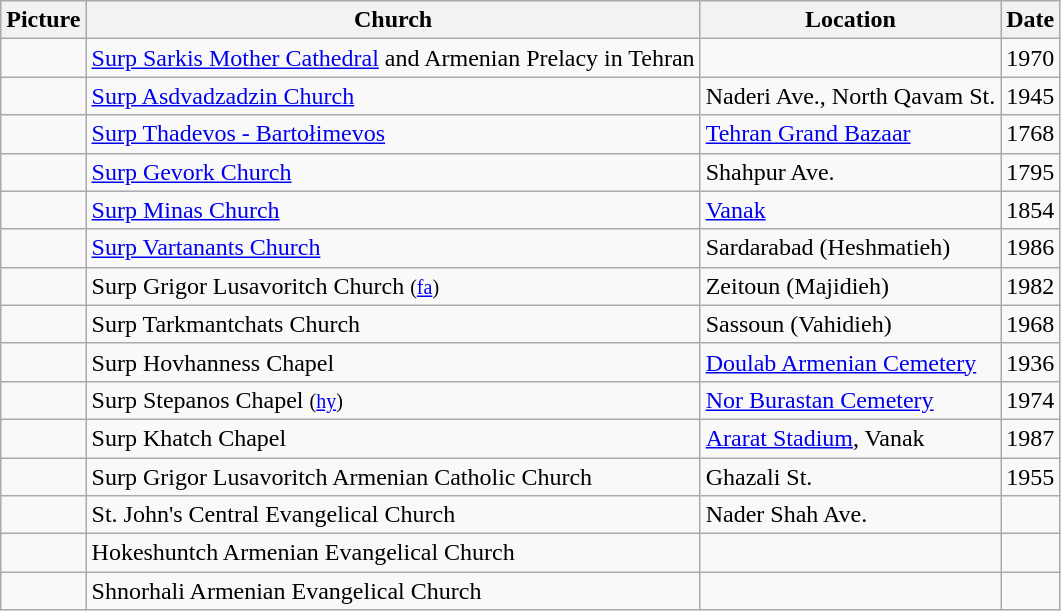<table class="wikitable sortable">
<tr>
<th>Picture</th>
<th>Church</th>
<th>Location</th>
<th>Date</th>
</tr>
<tr>
<td></td>
<td><a href='#'>Surp Sarkis Mother Cathedral</a> and Armenian Prelacy in Tehran</td>
<td></td>
<td>1970</td>
</tr>
<tr>
<td></td>
<td><a href='#'>Surp Asdvadzadzin Church</a></td>
<td>Naderi Ave., North Qavam St.</td>
<td>1945</td>
</tr>
<tr>
<td></td>
<td><a href='#'>Surp Thadevos - Bartołimevos</a></td>
<td><a href='#'>Tehran Grand Bazaar</a></td>
<td>1768</td>
</tr>
<tr>
<td></td>
<td><a href='#'>Surp Gevork Church</a></td>
<td>Shahpur Ave.</td>
<td>1795</td>
</tr>
<tr>
<td></td>
<td><a href='#'>Surp Minas Church</a></td>
<td><a href='#'>Vanak</a></td>
<td>1854</td>
</tr>
<tr>
<td></td>
<td><a href='#'>Surp Vartanants Church</a></td>
<td>Sardarabad (Heshmatieh)</td>
<td>1986</td>
</tr>
<tr>
<td></td>
<td>Surp Grigor Lusavoritch Church <small>(<a href='#'>fa</a>)</small></td>
<td>Zeitoun (Majidieh)</td>
<td>1982</td>
</tr>
<tr>
<td></td>
<td>Surp Tarkmantchats Church</td>
<td>Sassoun (Vahidieh)</td>
<td>1968</td>
</tr>
<tr>
<td></td>
<td>Surp Hovhanness Chapel</td>
<td><a href='#'>Doulab Armenian Cemetery</a></td>
<td>1936</td>
</tr>
<tr>
<td></td>
<td>Surp Stepanos Chapel <small>(<a href='#'>hy</a>)</small></td>
<td><a href='#'>Nor Burastan Cemetery</a></td>
<td>1974</td>
</tr>
<tr>
<td></td>
<td>Surp Khatch Chapel</td>
<td><a href='#'>Ararat Stadium</a>, Vanak</td>
<td>1987</td>
</tr>
<tr>
<td></td>
<td>Surp Grigor Lusavoritch Armenian Catholic Church</td>
<td>Ghazali St.</td>
<td>1955</td>
</tr>
<tr>
<td></td>
<td>St. John's Central Evangelical Church</td>
<td>Nader Shah Ave.</td>
<td></td>
</tr>
<tr>
<td></td>
<td>Hokeshuntch Armenian Evangelical Church</td>
<td></td>
<td></td>
</tr>
<tr>
<td></td>
<td>Shnorhali Armenian Evangelical Church</td>
<td></td>
<td></td>
</tr>
</table>
